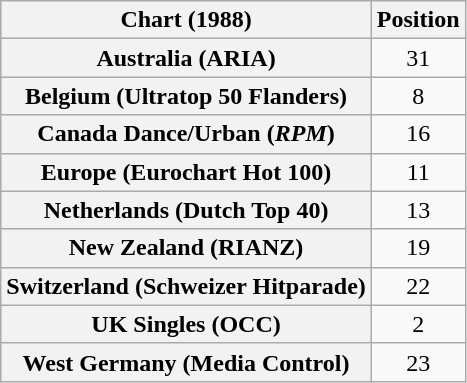<table class="wikitable sortable plainrowheaders" style="text-align:center">
<tr>
<th>Chart (1988)</th>
<th>Position</th>
</tr>
<tr>
<th scope="row">Australia (ARIA)</th>
<td>31</td>
</tr>
<tr>
<th scope="row">Belgium (Ultratop 50 Flanders)</th>
<td>8</td>
</tr>
<tr>
<th scope="row">Canada Dance/Urban (<em>RPM</em>)</th>
<td>16</td>
</tr>
<tr>
<th scope="row">Europe (Eurochart Hot 100)</th>
<td>11</td>
</tr>
<tr>
<th scope="row">Netherlands (Dutch Top 40)</th>
<td>13</td>
</tr>
<tr>
<th scope="row">New Zealand (RIANZ)</th>
<td>19</td>
</tr>
<tr>
<th scope="row">Switzerland (Schweizer Hitparade)</th>
<td>22</td>
</tr>
<tr>
<th scope="row">UK Singles (OCC)</th>
<td>2</td>
</tr>
<tr>
<th scope="row">West Germany (Media Control)</th>
<td>23</td>
</tr>
</table>
